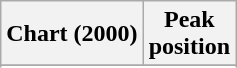<table class="wikitable sortable">
<tr>
<th>Chart (2000)</th>
<th align="center">Peak<br>position</th>
</tr>
<tr>
</tr>
<tr>
</tr>
<tr>
</tr>
</table>
